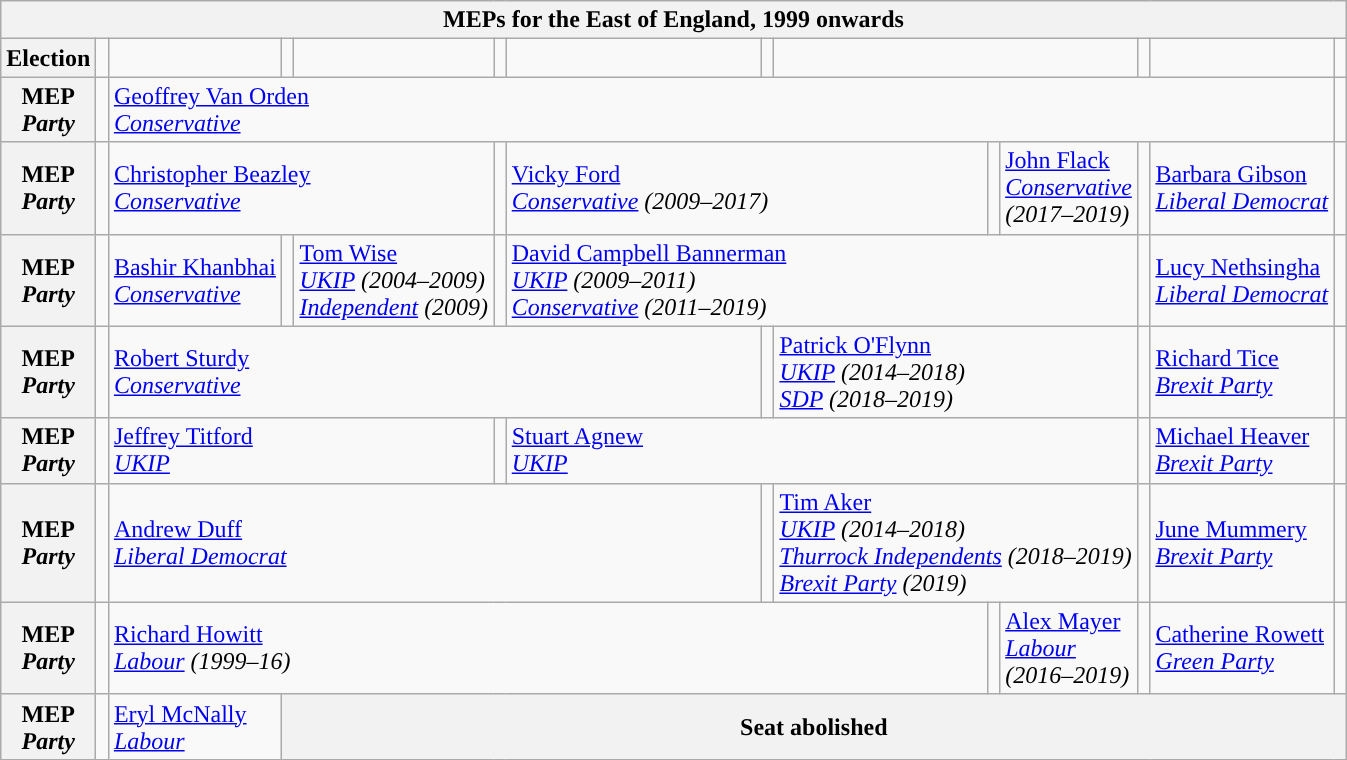<table class="wikitable">
<tr>
<th colspan = 15>MEPs for the East of England, 1999 onwards</th>
</tr>
<tr>
<th>Election</th>
<td style="width:1px;"></td>
<td></td>
<td style="width:1px;"></td>
<td></td>
<td style="width:1px;"></td>
<td></td>
<td style="width:1px;"></td>
<td colspan = 4></td>
<td style="width:1px;"></td>
<td></td>
<td style="width:1px;"></td>
</tr>
<tr>
<th>MEP<br><em>Party</em></th>
<td width=1px style="background-color: "></td>
<td colspan = 12><a href='#'>Geoffrey Van Orden</a><br><em><a href='#'>Conservative</a></em></td>
<td width=1px style="background-color: "></td>
</tr>
<tr>
<th>MEP<br><em>Party</em></th>
<td width=1px style="background-color: "></td>
<td colspan = 3><a href='#'>Christopher Beazley</a><br><em><a href='#'>Conservative</a></em></td>
<td width=1px style="background-color: "></td>
<td colspan = 4><a href='#'>Vicky Ford</a><br><em><a href='#'>Conservative</a> (2009–2017)</em></td>
<td width=1px style="background-color: "></td>
<td style="width:8px;"><a href='#'>John Flack</a><br><em><a href='#'>Conservative</a> (2017–2019)</em></td>
<td width=1px style="background-color: "></td>
<td><a href='#'>Barbara Gibson</a><br><em><a href='#'>Liberal Democrat</a></em></td>
<td width=1px style="background-color: "></td>
</tr>
<tr>
<th>MEP<br><em>Party</em></th>
<td width=1px style="background-color: "></td>
<td><a href='#'>Bashir Khanbhai</a><br><em><a href='#'>Conservative</a></em></td>
<td width=1px style="background-color: "></td>
<td><a href='#'>Tom Wise</a> <br><em><a href='#'>UKIP</a> (2004–2009)</em> <br> <em><a href='#'>Independent</a> (2009)</em></td>
<td width=1px style="background-color: "></td>
<td colspan = 6><a href='#'>David Campbell Bannerman</a><br><em><a href='#'>UKIP</a> (2009–2011) <br> <a href='#'>Conservative</a> (2011–2019)</em></td>
<td width=1px style="background-color: "></td>
<td><a href='#'>Lucy Nethsingha</a><br><em><a href='#'>Liberal Democrat</a></em></td>
<td width=1px style="background-color: "></td>
</tr>
<tr>
<th>MEP<br><em>Party</em></th>
<td width=1px style="background-color: "></td>
<td colspan = 5><a href='#'>Robert Sturdy</a><br><em><a href='#'>Conservative</a></em></td>
<td width=1px style="background-color: "></td>
<td colspan = 4><a href='#'>Patrick O'Flynn</a><br><em><a href='#'>UKIP</a> (2014–2018) <br> <a href='#'>SDP</a> (2018–2019)</em></td>
<td width=1px style="background-color: "></td>
<td><a href='#'>Richard Tice</a><br><em><a href='#'>Brexit Party</a></em></td>
<td width=1px style="background-color: "></td>
</tr>
<tr>
<th>MEP<br><em>Party</em></th>
<td width=1px style="background-color: "></td>
<td colspan = 3><a href='#'>Jeffrey Titford</a><br><em><a href='#'>UKIP</a></em></td>
<td width=1px style="background-color: "></td>
<td colspan = 6><a href='#'>Stuart Agnew</a><br><em><a href='#'>UKIP</a></em></td>
<td width=1px style="background-color: "></td>
<td><a href='#'>Michael Heaver</a><br><em><a href='#'>Brexit Party</a></em></td>
<td width=1px style="background-color: "></td>
</tr>
<tr>
<th>MEP<br><em>Party</em></th>
<td width=1px style="background-color: "></td>
<td colspan = 5><a href='#'>Andrew Duff</a><br><em><a href='#'>Liberal Democrat</a></em></td>
<td width=1px style="background-color: "></td>
<td colspan = 4><a href='#'>Tim Aker</a><br><em> <a href='#'>UKIP</a> (2014–2018)<br> <a href='#'>Thurrock Independents</a> (2018–2019)<br><a href='#'>Brexit Party</a> (2019)</em></td>
<td width=1px style="background-color: "></td>
<td><a href='#'>June Mummery</a><br><em><a href='#'>Brexit Party</a></em></td>
<td width=1px style="background-color: "></td>
</tr>
<tr>
<th>MEP<br><em>Party</em></th>
<td width=1px style="background-color: "></td>
<td colspan = 8><a href='#'>Richard Howitt</a><br><em><a href='#'>Labour</a> (1999–16)</em></td>
<td width=1px style="background-color: "></td>
<td><a href='#'>Alex Mayer</a><br><em><a href='#'>Labour</a> (2016–2019)</em></td>
<td width=1px style="background-color: "></td>
<td><a href='#'>Catherine Rowett</a><br><em><a href='#'>Green Party</a></em></td>
<td width=1px style="background-color: "></td>
</tr>
<tr>
<th>MEP<br><em>Party</em></th>
<td width=1px style="background-color: "></td>
<td><a href='#'>Eryl McNally</a><br><em><a href='#'>Labour</a></td>
<th colspan = 12>Seat abolished</th>
</tr>
</table>
